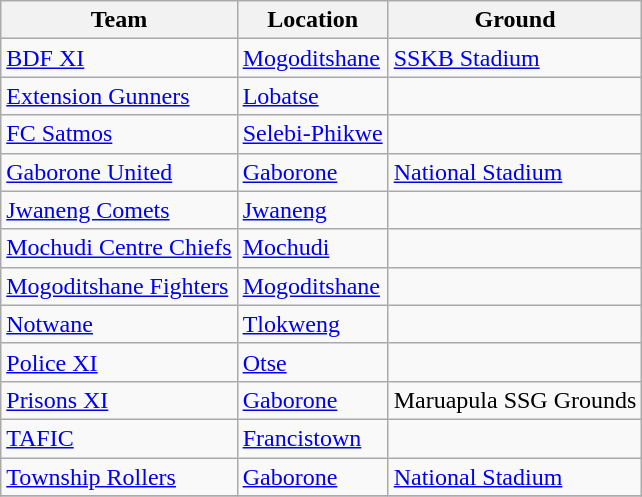<table class="wikitable sortable">
<tr>
<th>Team</th>
<th>Location</th>
<th>Ground</th>
</tr>
<tr>
<td><a href='#'>BDF XI</a></td>
<td><a href='#'>Mogoditshane</a></td>
<td><a href='#'>SSKB Stadium</a></td>
</tr>
<tr>
<td><a href='#'>Extension Gunners</a></td>
<td><a href='#'>Lobatse</a></td>
<td></td>
</tr>
<tr>
<td><a href='#'>FC Satmos</a></td>
<td><a href='#'>Selebi-Phikwe</a></td>
<td></td>
</tr>
<tr>
<td><a href='#'>Gaborone United</a></td>
<td><a href='#'>Gaborone</a></td>
<td><a href='#'>National Stadium</a></td>
</tr>
<tr>
<td><a href='#'>Jwaneng Comets</a></td>
<td><a href='#'>Jwaneng</a></td>
<td></td>
</tr>
<tr>
<td><a href='#'>Mochudi Centre Chiefs</a></td>
<td><a href='#'>Mochudi</a></td>
<td></td>
</tr>
<tr>
<td><a href='#'>Mogoditshane Fighters </a></td>
<td><a href='#'>Mogoditshane</a></td>
<td></td>
</tr>
<tr>
<td><a href='#'>Notwane</a></td>
<td><a href='#'>Tlokweng</a></td>
<td></td>
</tr>
<tr>
<td><a href='#'>Police XI</a></td>
<td><a href='#'>Otse</a></td>
<td></td>
</tr>
<tr>
<td><a href='#'>Prisons XI</a></td>
<td><a href='#'>Gaborone</a></td>
<td>Maruapula SSG Grounds</td>
</tr>
<tr>
<td><a href='#'>TAFIC </a></td>
<td><a href='#'>Francistown</a></td>
<td></td>
</tr>
<tr>
<td><a href='#'>Township Rollers</a></td>
<td><a href='#'>Gaborone</a></td>
<td><a href='#'>National Stadium</a></td>
</tr>
<tr>
</tr>
</table>
